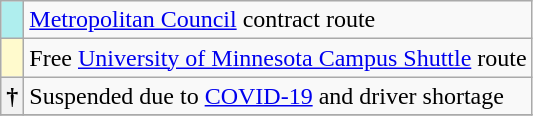<table class="wikitable collapsible">
<tr>
<th style="background-color:PaleTurquoise"></th>
<td><a href='#'>Metropolitan Council</a> contract route</td>
</tr>
<tr>
<th style="background-color:LemonChiffon"></th>
<td>Free <a href='#'>University of Minnesota Campus Shuttle</a> route</td>
</tr>
<tr>
<th>†</th>
<td>Suspended due to <a href='#'>COVID-19</a> and driver shortage</td>
</tr>
<tr>
</tr>
</table>
